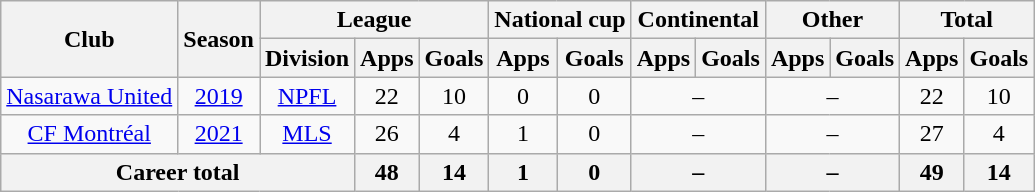<table class="wikitable" style="text-align: center">
<tr>
<th rowspan="2">Club</th>
<th rowspan="2">Season</th>
<th colspan="3">League</th>
<th colspan="2">National cup</th>
<th colspan="2">Continental</th>
<th colspan="2">Other</th>
<th colspan="2">Total</th>
</tr>
<tr>
<th>Division</th>
<th>Apps</th>
<th>Goals</th>
<th>Apps</th>
<th>Goals</th>
<th>Apps</th>
<th>Goals</th>
<th>Apps</th>
<th>Goals</th>
<th>Apps</th>
<th>Goals</th>
</tr>
<tr>
<td><a href='#'>Nasarawa United</a></td>
<td><a href='#'>2019</a></td>
<td><a href='#'>NPFL</a></td>
<td>22</td>
<td>10</td>
<td>0</td>
<td>0</td>
<td colspan="2">–</td>
<td colspan="2">–</td>
<td>22</td>
<td>10</td>
</tr>
<tr>
<td><a href='#'>CF Montréal</a></td>
<td><a href='#'>2021</a></td>
<td><a href='#'>MLS</a></td>
<td>26</td>
<td>4</td>
<td>1</td>
<td>0</td>
<td colspan="2">–</td>
<td colspan="2">–</td>
<td>27</td>
<td>4</td>
</tr>
<tr>
<th colspan="3">Career total</th>
<th>48</th>
<th>14</th>
<th>1</th>
<th>0</th>
<th colspan="2">–</th>
<th colspan="2">–</th>
<th>49</th>
<th>14</th>
</tr>
</table>
